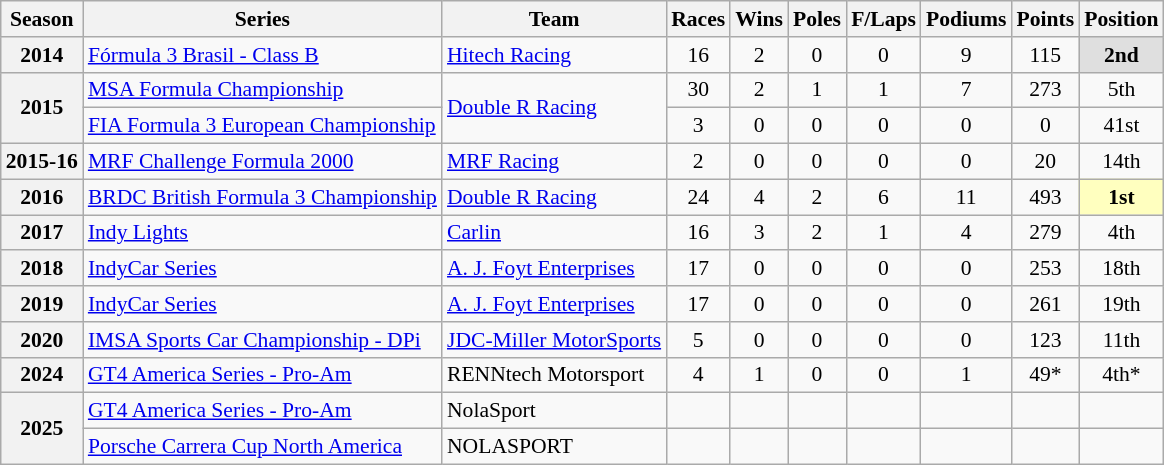<table class="wikitable" style="font-size: 90%; text-align:center">
<tr>
<th>Season</th>
<th>Series</th>
<th>Team</th>
<th>Races</th>
<th>Wins</th>
<th>Poles</th>
<th>F/Laps</th>
<th>Podiums</th>
<th>Points</th>
<th>Position</th>
</tr>
<tr>
<th>2014</th>
<td align=left><a href='#'>Fórmula 3 Brasil - Class B</a></td>
<td align=left><a href='#'>Hitech Racing</a></td>
<td>16</td>
<td>2</td>
<td>0</td>
<td>0</td>
<td>9</td>
<td>115</td>
<td style="background:#DFDFDF;"><strong>2nd</strong></td>
</tr>
<tr>
<th rowspan=2>2015</th>
<td align=left><a href='#'>MSA Formula Championship</a></td>
<td align=left rowspan=2><a href='#'>Double R Racing</a></td>
<td>30</td>
<td>2</td>
<td>1</td>
<td>1</td>
<td>7</td>
<td>273</td>
<td>5th</td>
</tr>
<tr>
<td align=left><a href='#'>FIA Formula 3 European Championship</a></td>
<td>3</td>
<td>0</td>
<td>0</td>
<td>0</td>
<td>0</td>
<td>0</td>
<td>41st</td>
</tr>
<tr>
<th>2015-16</th>
<td align=left><a href='#'>MRF Challenge Formula 2000</a></td>
<td align=left><a href='#'>MRF Racing</a></td>
<td>2</td>
<td>0</td>
<td>0</td>
<td>0</td>
<td>0</td>
<td>20</td>
<td>14th</td>
</tr>
<tr>
<th>2016</th>
<td align=left><a href='#'>BRDC British Formula 3 Championship</a></td>
<td align=left><a href='#'>Double R Racing</a></td>
<td>24</td>
<td>4</td>
<td>2</td>
<td>6</td>
<td>11</td>
<td>493</td>
<td style="background:#FFFFBF;"><strong>1st</strong></td>
</tr>
<tr>
<th>2017</th>
<td align=left><a href='#'>Indy Lights</a></td>
<td align=left><a href='#'>Carlin</a></td>
<td>16</td>
<td>3</td>
<td>2</td>
<td>1</td>
<td>4</td>
<td>279</td>
<td>4th</td>
</tr>
<tr>
<th>2018</th>
<td align=left><a href='#'>IndyCar Series</a></td>
<td align="left"><a href='#'>A. J. Foyt Enterprises</a></td>
<td>17</td>
<td>0</td>
<td>0</td>
<td>0</td>
<td>0</td>
<td>253</td>
<td>18th</td>
</tr>
<tr>
<th>2019</th>
<td align=left><a href='#'>IndyCar Series</a></td>
<td align=left><a href='#'>A. J. Foyt Enterprises</a></td>
<td>17</td>
<td>0</td>
<td>0</td>
<td>0</td>
<td>0</td>
<td>261</td>
<td>19th</td>
</tr>
<tr>
<th>2020</th>
<td align=left><a href='#'>IMSA Sports Car Championship - DPi</a></td>
<td align=left><a href='#'>JDC-Miller MotorSports</a></td>
<td>5</td>
<td>0</td>
<td>0</td>
<td>0</td>
<td>0</td>
<td>123</td>
<td>11th</td>
</tr>
<tr>
<th>2024</th>
<td align=left><a href='#'>GT4 America Series - Pro-Am</a></td>
<td align=left>RENNtech Motorsport</td>
<td>4</td>
<td>1</td>
<td>0</td>
<td>0</td>
<td>1</td>
<td>49*</td>
<td>4th*</td>
</tr>
<tr>
<th rowspan="2">2025</th>
<td align=left><a href='#'>GT4 America Series - Pro-Am</a></td>
<td align=left>NolaSport</td>
<td></td>
<td></td>
<td></td>
<td></td>
<td></td>
<td></td>
<td></td>
</tr>
<tr>
<td align=left><a href='#'>Porsche Carrera Cup North America</a></td>
<td align=left>NOLASPORT</td>
<td></td>
<td></td>
<td></td>
<td></td>
<td></td>
<td></td>
<td></td>
</tr>
</table>
